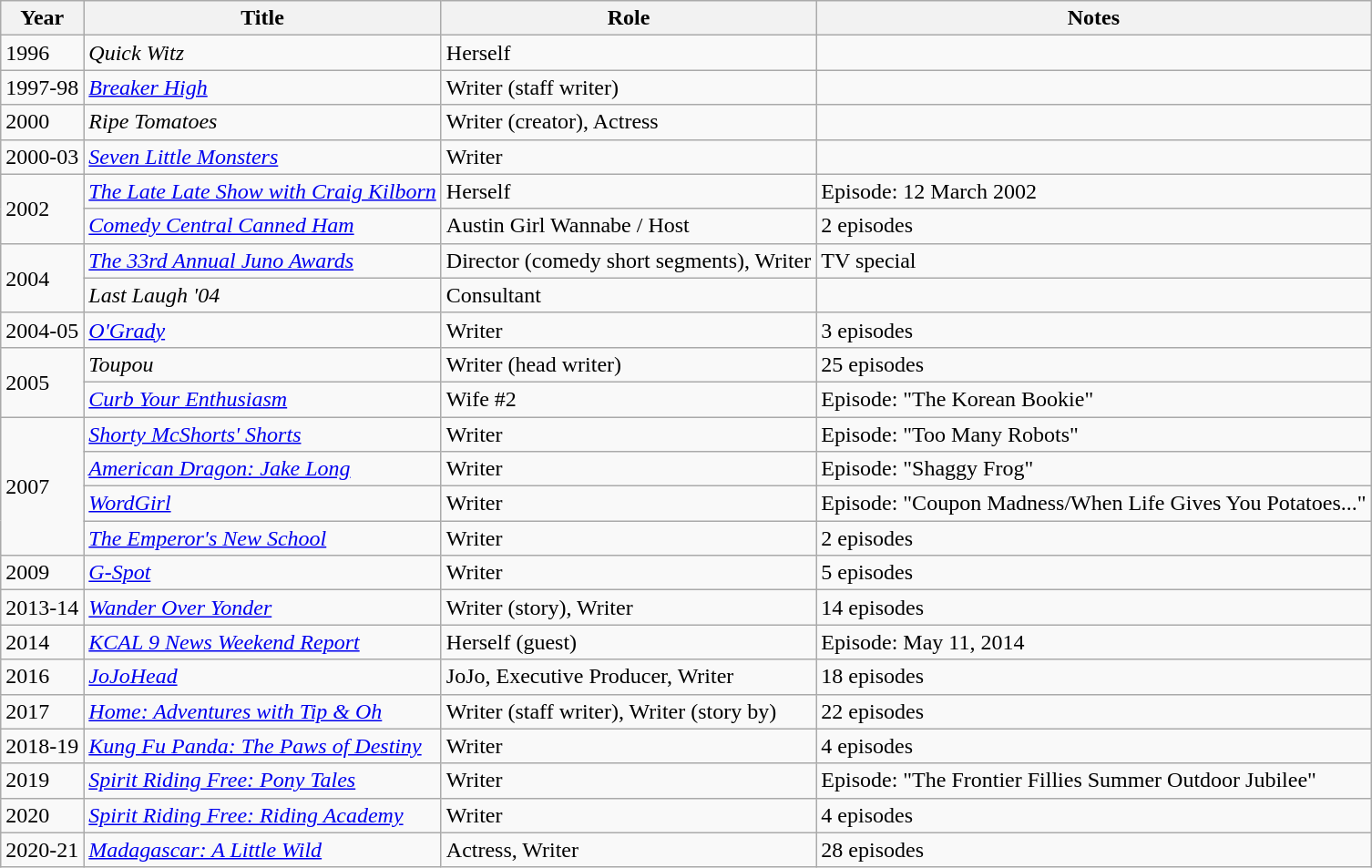<table class="wikitable">
<tr>
<th>Year</th>
<th>Title</th>
<th>Role</th>
<th>Notes</th>
</tr>
<tr>
<td>1996</td>
<td><em>Quick Witz</em></td>
<td>Herself</td>
<td></td>
</tr>
<tr>
<td>1997-98</td>
<td><em><a href='#'>Breaker High</a></em></td>
<td>Writer (staff writer)</td>
<td></td>
</tr>
<tr>
<td>2000</td>
<td><em>Ripe Tomatoes</em></td>
<td>Writer (creator), Actress</td>
<td></td>
</tr>
<tr>
<td>2000-03</td>
<td><em><a href='#'>Seven Little Monsters</a></em></td>
<td>Writer</td>
<td></td>
</tr>
<tr>
<td rowspan="2">2002</td>
<td><em><a href='#'>The Late Late Show with Craig Kilborn</a></em></td>
<td>Herself</td>
<td>Episode: 12 March 2002</td>
</tr>
<tr>
<td><em><a href='#'>Comedy Central Canned Ham</a></em></td>
<td>Austin Girl Wannabe / Host</td>
<td>2 episodes</td>
</tr>
<tr>
<td rowspan="2">2004</td>
<td><em><a href='#'>The 33rd Annual Juno Awards</a></em></td>
<td>Director (comedy short segments), Writer</td>
<td>TV special</td>
</tr>
<tr>
<td><em>Last Laugh '04</em></td>
<td>Consultant</td>
<td></td>
</tr>
<tr>
<td>2004-05</td>
<td><em><a href='#'>O'Grady</a></em></td>
<td>Writer</td>
<td>3 episodes</td>
</tr>
<tr>
<td rowspan="2">2005</td>
<td><em>Toupou</em></td>
<td>Writer (head writer)</td>
<td>25 episodes</td>
</tr>
<tr>
<td><em><a href='#'>Curb Your Enthusiasm</a></em></td>
<td>Wife #2</td>
<td>Episode: "The Korean Bookie"</td>
</tr>
<tr>
<td rowspan="4">2007</td>
<td><em><a href='#'>Shorty McShorts' Shorts</a></em></td>
<td>Writer</td>
<td>Episode: "Too Many Robots"</td>
</tr>
<tr>
<td><em><a href='#'>American Dragon: Jake Long</a></em></td>
<td>Writer</td>
<td>Episode: "Shaggy Frog"</td>
</tr>
<tr>
<td><em><a href='#'>WordGirl</a></em></td>
<td>Writer</td>
<td>Episode: "Coupon Madness/When Life Gives You Potatoes..."</td>
</tr>
<tr>
<td><em><a href='#'>The Emperor's New School</a></em></td>
<td>Writer</td>
<td>2 episodes</td>
</tr>
<tr>
<td>2009</td>
<td><em><a href='#'>G-Spot</a></em></td>
<td>Writer</td>
<td>5 episodes</td>
</tr>
<tr>
<td>2013-14</td>
<td><em><a href='#'>Wander Over Yonder</a></em></td>
<td>Writer (story), Writer</td>
<td>14 episodes</td>
</tr>
<tr>
<td>2014</td>
<td><em><a href='#'>KCAL 9 News Weekend Report</a></em></td>
<td>Herself (guest)</td>
<td>Episode: May 11, 2014</td>
</tr>
<tr>
<td>2016</td>
<td><em><a href='#'>JoJoHead</a></em></td>
<td>JoJo, Executive Producer, Writer</td>
<td>18 episodes</td>
</tr>
<tr>
<td>2017</td>
<td><em><a href='#'>Home: Adventures with Tip & Oh</a></em></td>
<td>Writer (staff writer), Writer (story by)</td>
<td>22 episodes</td>
</tr>
<tr>
<td>2018-19</td>
<td><em><a href='#'>Kung Fu Panda: The Paws of Destiny</a></em></td>
<td>Writer</td>
<td>4 episodes</td>
</tr>
<tr>
<td>2019</td>
<td><em><a href='#'>Spirit Riding Free: Pony Tales</a></em></td>
<td>Writer</td>
<td>Episode: "The Frontier Fillies Summer Outdoor Jubilee"</td>
</tr>
<tr>
<td>2020</td>
<td><em><a href='#'>Spirit Riding Free: Riding Academy</a></em></td>
<td>Writer</td>
<td>4 episodes</td>
</tr>
<tr>
<td>2020-21</td>
<td><em><a href='#'>Madagascar: A Little Wild</a></em></td>
<td>Actress, Writer</td>
<td>28 episodes</td>
</tr>
</table>
